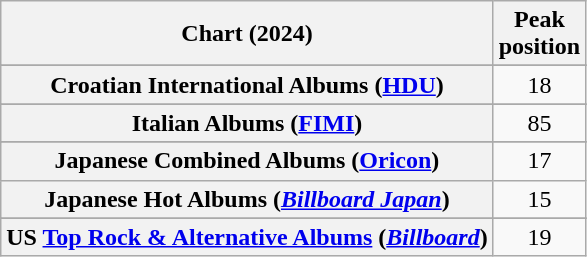<table class="wikitable sortable plainrowheaders" style="text-align:center">
<tr>
<th scope="col">Chart (2024)</th>
<th scope="col">Peak<br>position</th>
</tr>
<tr>
</tr>
<tr>
</tr>
<tr>
<th scope="row">Croatian International Albums (<a href='#'>HDU</a>)</th>
<td>18</td>
</tr>
<tr>
</tr>
<tr>
</tr>
<tr>
<th scope="row">Italian Albums (<a href='#'>FIMI</a>)</th>
<td>85</td>
</tr>
<tr>
</tr>
<tr>
<th scope="row">Japanese Combined Albums (<a href='#'>Oricon</a>)</th>
<td>17</td>
</tr>
<tr>
<th scope="row">Japanese Hot Albums (<em><a href='#'>Billboard Japan</a></em>)</th>
<td>15</td>
</tr>
<tr>
</tr>
<tr>
</tr>
<tr>
</tr>
<tr>
</tr>
<tr>
</tr>
<tr>
<th scope="row">US <a href='#'>Top Rock & Alternative Albums</a> (<em><a href='#'>Billboard</a></em>)</th>
<td>19</td>
</tr>
</table>
